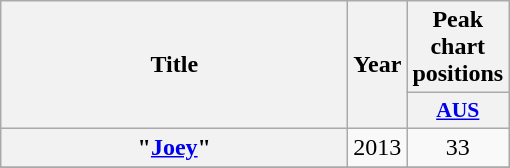<table class="wikitable plainrowheaders" style="text-align:center;" border="1">
<tr>
<th scope="col" rowspan="2" style="width:14em;">Title</th>
<th scope="col" rowspan="2">Year</th>
<th scope="col" colspan="1">Peak chart positions</th>
</tr>
<tr>
<th scope="col" style="width:3em;font-size:90%;"><a href='#'>AUS</a><br></th>
</tr>
<tr>
<th scope="row">"<a href='#'>Joey</a>"</th>
<td>2013</td>
<td>33</td>
</tr>
<tr>
</tr>
</table>
